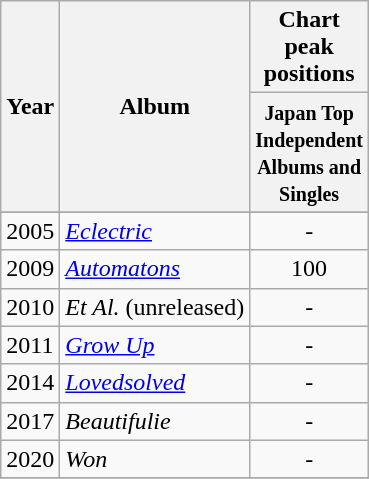<table class="wikitable">
<tr>
<th rowspan="2">Year</th>
<th rowspan="2">Album</th>
<th colspan="4">Chart peak positions</th>
</tr>
<tr>
<th width="35"><small>Japan Top Independent Albums and Singles</small></th>
</tr>
<tr>
</tr>
<tr>
<td>2005</td>
<td><em><a href='#'>Eclectric</a></em></td>
<td align="center">-</td>
</tr>
<tr>
<td>2009</td>
<td><em><a href='#'>Automatons</a></em></td>
<td align="center">100</td>
</tr>
<tr>
<td>2010</td>
<td><em>Et Al.</em> (unreleased)</td>
<td align="center">-</td>
</tr>
<tr>
<td>2011</td>
<td><em><a href='#'>Grow Up</a></em></td>
<td align="center">-</td>
</tr>
<tr>
<td>2014</td>
<td><em><a href='#'>Lovedsolved</a></em></td>
<td align="center">-</td>
</tr>
<tr>
<td>2017</td>
<td><em>Beautifulie</em></td>
<td align="center">-</td>
</tr>
<tr>
<td>2020</td>
<td><em>Won</em></td>
<td align="center">-</td>
</tr>
<tr>
</tr>
</table>
